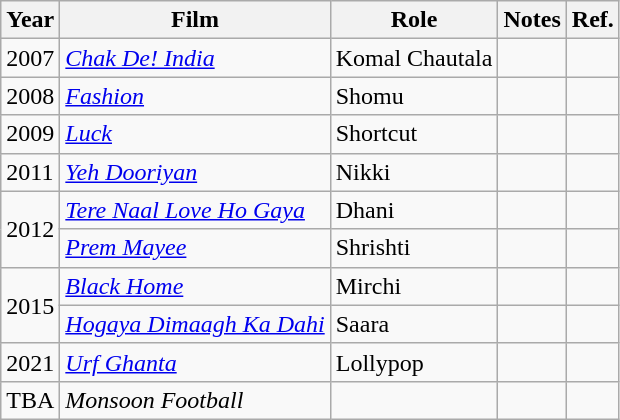<table class="wikitable sortable">
<tr>
<th>Year</th>
<th>Film</th>
<th>Role</th>
<th class="unsortable">Notes</th>
<th class="unsortable">Ref.</th>
</tr>
<tr>
<td>2007</td>
<td><em><a href='#'>Chak De! India</a></em></td>
<td>Komal Chautala</td>
<td></td>
<td></td>
</tr>
<tr>
<td>2008</td>
<td><em><a href='#'>Fashion</a></em></td>
<td>Shomu</td>
<td></td>
<td></td>
</tr>
<tr>
<td>2009</td>
<td><em><a href='#'>Luck</a></em></td>
<td>Shortcut</td>
<td></td>
<td></td>
</tr>
<tr>
<td>2011</td>
<td><em><a href='#'>Yeh Dooriyan</a></em></td>
<td>Nikki</td>
<td></td>
<td></td>
</tr>
<tr>
<td rowspan="2">2012</td>
<td><em><a href='#'>Tere Naal Love Ho Gaya</a></em></td>
<td>Dhani</td>
<td></td>
<td></td>
</tr>
<tr>
<td><em><a href='#'>Prem Mayee</a></em></td>
<td>Shrishti</td>
<td></td>
<td></td>
</tr>
<tr>
<td rowspan="2">2015</td>
<td><em><a href='#'>Black Home</a></em></td>
<td>Mirchi</td>
<td></td>
<td></td>
</tr>
<tr>
<td><em><a href='#'>Hogaya Dimaagh Ka Dahi</a></em></td>
<td>Saara</td>
<td></td>
<td></td>
</tr>
<tr>
<td>2021</td>
<td><em><a href='#'>Urf Ghanta</a></em></td>
<td>Lollypop</td>
<td></td>
<td></td>
</tr>
<tr>
<td>TBA</td>
<td><em>Monsoon Football</em></td>
<td></td>
<td></td>
<td></td>
</tr>
</table>
